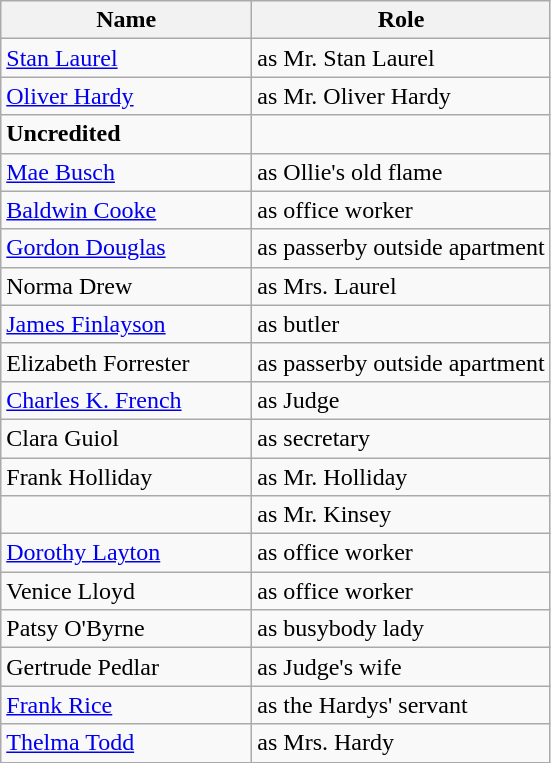<table class=wikitable>
<tr>
<th>Name</th>
<th>Role</th>
</tr>
<tr>
<td style="width:10em"><a href='#'>Stan Laurel</a></td>
<td>as Mr. Stan Laurel</td>
</tr>
<tr>
<td><a href='#'>Oliver Hardy</a></td>
<td>as Mr. Oliver Hardy</td>
</tr>
<tr>
<td><strong>Uncredited</strong></td>
</tr>
<tr>
<td><a href='#'>Mae Busch</a></td>
<td>as Ollie's old flame</td>
</tr>
<tr>
<td><a href='#'>Baldwin Cooke</a></td>
<td>as office worker</td>
</tr>
<tr>
<td><a href='#'>Gordon Douglas</a></td>
<td>as passerby outside apartment</td>
</tr>
<tr>
<td>Norma Drew</td>
<td>as Mrs. Laurel</td>
</tr>
<tr>
<td><a href='#'>James Finlayson</a></td>
<td>as butler</td>
</tr>
<tr>
<td>Elizabeth Forrester</td>
<td>as passerby outside apartment</td>
</tr>
<tr>
<td><a href='#'>Charles K. French</a></td>
<td>as Judge</td>
</tr>
<tr>
<td>Clara Guiol</td>
<td>as secretary</td>
</tr>
<tr>
<td>Frank Holliday</td>
<td>as Mr. Holliday</td>
</tr>
<tr>
<td></td>
<td>as Mr. Kinsey</td>
</tr>
<tr>
<td><a href='#'>Dorothy Layton</a></td>
<td>as office worker</td>
</tr>
<tr>
<td>Venice Lloyd</td>
<td>as office worker</td>
</tr>
<tr>
<td>Patsy O'Byrne</td>
<td>as busybody lady</td>
</tr>
<tr>
<td>Gertrude Pedlar</td>
<td>as Judge's wife</td>
</tr>
<tr>
<td><a href='#'>Frank Rice</a></td>
<td>as the Hardys' servant</td>
</tr>
<tr>
<td><a href='#'>Thelma Todd</a></td>
<td>as Mrs. Hardy</td>
</tr>
</table>
